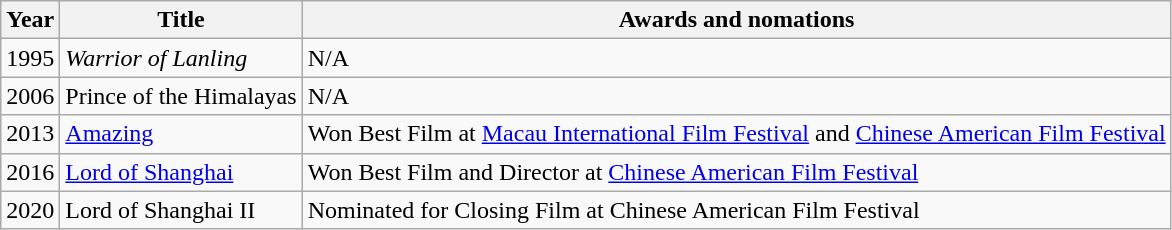<table class="wikitable sortable">
<tr>
<th>Year</th>
<th>Title</th>
<th>Awards and nomations</th>
</tr>
<tr>
<td>1995</td>
<td><em>Warrior of Lanling</td>
<td>N/A</td>
</tr>
<tr>
<td>2006</td>
<td></em>Prince of the Himalayas<em></td>
<td>N/A</td>
</tr>
<tr>
<td>2013</td>
<td></em><a href='#'>Amazing</a><em></td>
<td>Won Best Film at <a href='#'>Macau International Film Festival</a> and <a href='#'>Chinese American Film Festival</a></td>
</tr>
<tr>
<td>2016</td>
<td></em><a href='#'>Lord of Shanghai</a><em></td>
<td>Won Best Film and Director at <a href='#'>Chinese American Film Festival</a></td>
</tr>
<tr>
<td>2020</td>
<td></em>Lord of Shanghai II<em></td>
<td>Nominated for Closing Film at Chinese American Film Festival</td>
</tr>
</table>
